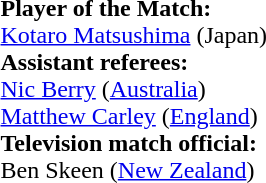<table style="width:100%">
<tr>
<td><br><strong>Player of the Match:</strong>
<br><a href='#'>Kotaro Matsushima</a> (Japan)<br><strong>Assistant referees:</strong>
<br><a href='#'>Nic Berry</a> (<a href='#'>Australia</a>)
<br><a href='#'>Matthew Carley</a> (<a href='#'>England</a>)
<br><strong>Television match official:</strong>
<br>Ben Skeen (<a href='#'>New Zealand</a>)</td>
</tr>
</table>
